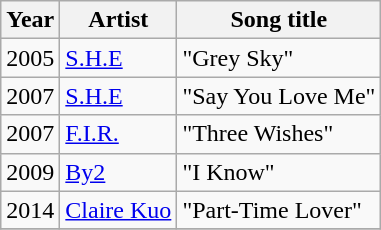<table class="wikitable sortable">
<tr>
<th>Year</th>
<th>Artist</th>
<th>Song title</th>
</tr>
<tr>
<td>2005</td>
<td><a href='#'>S.H.E</a></td>
<td>"Grey Sky"</td>
</tr>
<tr>
<td>2007</td>
<td><a href='#'>S.H.E</a></td>
<td>"Say You Love Me"</td>
</tr>
<tr>
<td>2007</td>
<td><a href='#'>F.I.R.</a></td>
<td>"Three Wishes"</td>
</tr>
<tr>
<td>2009</td>
<td><a href='#'>By2</a></td>
<td>"I Know"</td>
</tr>
<tr>
<td>2014</td>
<td><a href='#'>Claire Kuo</a></td>
<td>"Part-Time Lover"</td>
</tr>
<tr>
</tr>
</table>
